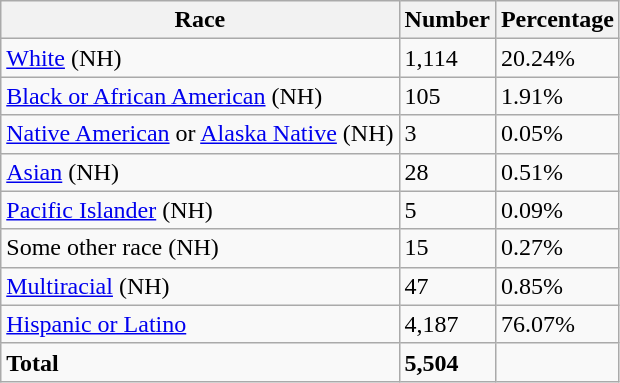<table class="wikitable">
<tr>
<th>Race</th>
<th>Number</th>
<th>Percentage</th>
</tr>
<tr>
<td><a href='#'>White</a> (NH)</td>
<td>1,114</td>
<td>20.24%</td>
</tr>
<tr>
<td><a href='#'>Black or African American</a> (NH)</td>
<td>105</td>
<td>1.91%</td>
</tr>
<tr>
<td><a href='#'>Native American</a> or <a href='#'>Alaska Native</a> (NH)</td>
<td>3</td>
<td>0.05%</td>
</tr>
<tr>
<td><a href='#'>Asian</a> (NH)</td>
<td>28</td>
<td>0.51%</td>
</tr>
<tr>
<td><a href='#'>Pacific Islander</a> (NH)</td>
<td>5</td>
<td>0.09%</td>
</tr>
<tr>
<td>Some other race (NH)</td>
<td>15</td>
<td>0.27%</td>
</tr>
<tr>
<td><a href='#'>Multiracial</a> (NH)</td>
<td>47</td>
<td>0.85%</td>
</tr>
<tr>
<td><a href='#'>Hispanic or Latino</a></td>
<td>4,187</td>
<td>76.07%</td>
</tr>
<tr>
<td><strong>Total</strong></td>
<td><strong>5,504</strong></td>
<td></td>
</tr>
</table>
